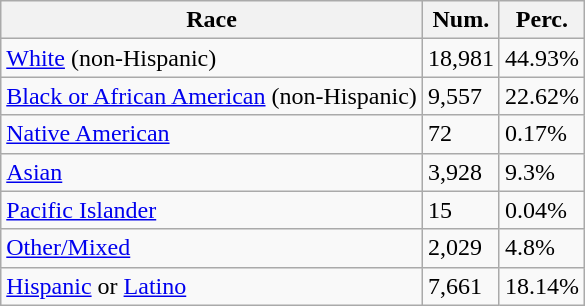<table class="wikitable">
<tr>
<th>Race</th>
<th>Num.</th>
<th>Perc.</th>
</tr>
<tr>
<td><a href='#'>White</a> (non-Hispanic)</td>
<td>18,981</td>
<td>44.93%</td>
</tr>
<tr>
<td><a href='#'>Black or African American</a> (non-Hispanic)</td>
<td>9,557</td>
<td>22.62%</td>
</tr>
<tr>
<td><a href='#'>Native American</a></td>
<td>72</td>
<td>0.17%</td>
</tr>
<tr>
<td><a href='#'>Asian</a></td>
<td>3,928</td>
<td>9.3%</td>
</tr>
<tr>
<td><a href='#'>Pacific Islander</a></td>
<td>15</td>
<td>0.04%</td>
</tr>
<tr>
<td><a href='#'>Other/Mixed</a></td>
<td>2,029</td>
<td>4.8%</td>
</tr>
<tr>
<td><a href='#'>Hispanic</a> or <a href='#'>Latino</a></td>
<td>7,661</td>
<td>18.14%</td>
</tr>
</table>
